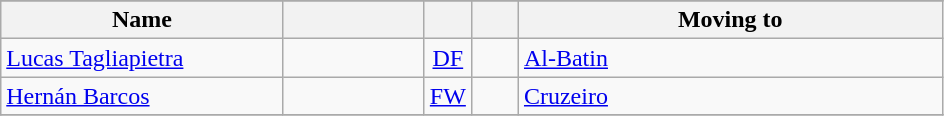<table class="wikitable" style="text-align: center;">
<tr>
</tr>
<tr>
<th width=30% align="center">Name</th>
<th width=15% align="center"></th>
<th width=5% align="center"></th>
<th width=5% align="center"></th>
<th width=45% align="center">Moving to</th>
</tr>
<tr>
<td align=left><a href='#'>Lucas Tagliapietra</a></td>
<td></td>
<td><a href='#'>DF</a></td>
<td></td>
<td align=left><a href='#'>Al-Batin</a> </td>
</tr>
<tr>
<td align=left><a href='#'>Hernán Barcos</a></td>
<td></td>
<td><a href='#'>FW</a></td>
<td></td>
<td align=left><a href='#'>Cruzeiro</a> </td>
</tr>
<tr>
</tr>
</table>
